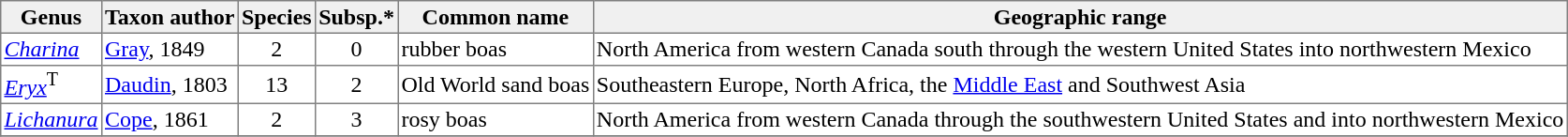<table cellspacing=0 cellpadding=2 border=1 style="border-collapse: collapse;">
<tr>
<th bgcolor="#f0f0f0">Genus</th>
<th bgcolor="#f0f0f0">Taxon author</th>
<th bgcolor="#f0f0f0">Species</th>
<th bgcolor="#f0f0f0">Subsp.*</th>
<th bgcolor="#f0f0f0">Common name</th>
<th bgcolor="#f0f0f0">Geographic range</th>
</tr>
<tr>
<td><em><a href='#'>Charina</a></em></td>
<td><a href='#'>Gray</a>, 1849</td>
<td align="center">2</td>
<td align="center">0</td>
<td>rubber boas</td>
<td>North America from western Canada south through the western United States into northwestern Mexico</td>
</tr>
<tr>
<td><em><a href='#'>Eryx</a></em><span><sup>T</sup></span></td>
<td><a href='#'>Daudin</a>, 1803</td>
<td align="center">13</td>
<td align="center">2</td>
<td>Old World sand boas</td>
<td>Southeastern Europe, North Africa, the <a href='#'>Middle East</a> and Southwest Asia</td>
</tr>
<tr>
<td><em><a href='#'>Lichanura</a></em></td>
<td><a href='#'>Cope</a>, 1861</td>
<td align="center">2</td>
<td align="center">3</td>
<td>rosy boas</td>
<td>North America from western Canada through the southwestern United States and into northwestern Mexico</td>
</tr>
<tr>
</tr>
</table>
